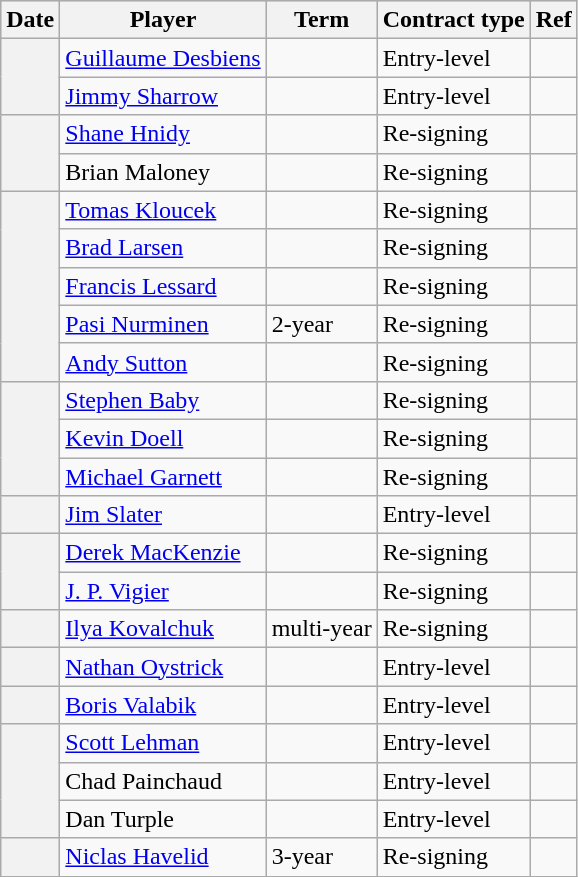<table class="wikitable plainrowheaders">
<tr style="background:#ddd; text-align:center;">
<th>Date</th>
<th>Player</th>
<th>Term</th>
<th>Contract type</th>
<th>Ref</th>
</tr>
<tr>
<th scope="row" rowspan=2></th>
<td><a href='#'>Guillaume Desbiens</a></td>
<td></td>
<td>Entry-level</td>
<td></td>
</tr>
<tr>
<td><a href='#'>Jimmy Sharrow</a></td>
<td></td>
<td>Entry-level</td>
<td></td>
</tr>
<tr>
<th scope="row" rowspan=2></th>
<td><a href='#'>Shane Hnidy</a></td>
<td></td>
<td>Re-signing</td>
<td></td>
</tr>
<tr>
<td>Brian Maloney</td>
<td></td>
<td>Re-signing</td>
<td></td>
</tr>
<tr>
<th scope="row" rowspan=5></th>
<td><a href='#'>Tomas Kloucek</a></td>
<td></td>
<td>Re-signing</td>
<td></td>
</tr>
<tr>
<td><a href='#'>Brad Larsen</a></td>
<td></td>
<td>Re-signing</td>
<td></td>
</tr>
<tr>
<td><a href='#'>Francis Lessard</a></td>
<td></td>
<td>Re-signing</td>
<td></td>
</tr>
<tr>
<td><a href='#'>Pasi Nurminen</a></td>
<td>2-year</td>
<td>Re-signing</td>
<td></td>
</tr>
<tr>
<td><a href='#'>Andy Sutton</a></td>
<td></td>
<td>Re-signing</td>
<td></td>
</tr>
<tr>
<th scope="row" rowspan=3></th>
<td><a href='#'>Stephen Baby</a></td>
<td></td>
<td>Re-signing</td>
<td></td>
</tr>
<tr>
<td><a href='#'>Kevin Doell</a></td>
<td></td>
<td>Re-signing</td>
<td></td>
</tr>
<tr>
<td><a href='#'>Michael Garnett</a></td>
<td></td>
<td>Re-signing</td>
<td></td>
</tr>
<tr>
<th scope="row"></th>
<td><a href='#'>Jim Slater</a></td>
<td></td>
<td>Entry-level</td>
<td></td>
</tr>
<tr>
<th scope="row" rowspan=2></th>
<td><a href='#'>Derek MacKenzie</a></td>
<td></td>
<td>Re-signing</td>
<td></td>
</tr>
<tr>
<td><a href='#'>J. P. Vigier</a></td>
<td></td>
<td>Re-signing</td>
<td></td>
</tr>
<tr>
<th scope="row"></th>
<td><a href='#'>Ilya Kovalchuk</a></td>
<td>multi-year</td>
<td>Re-signing</td>
<td></td>
</tr>
<tr>
<th scope="row"></th>
<td><a href='#'>Nathan Oystrick</a></td>
<td></td>
<td>Entry-level</td>
<td></td>
</tr>
<tr>
<th scope="row"></th>
<td><a href='#'>Boris Valabik</a></td>
<td></td>
<td>Entry-level</td>
<td></td>
</tr>
<tr>
<th scope="row" rowspan=3></th>
<td><a href='#'>Scott Lehman</a></td>
<td></td>
<td>Entry-level</td>
<td></td>
</tr>
<tr>
<td>Chad Painchaud</td>
<td></td>
<td>Entry-level</td>
<td></td>
</tr>
<tr>
<td>Dan Turple</td>
<td></td>
<td>Entry-level</td>
<td></td>
</tr>
<tr>
<th scope="row"></th>
<td><a href='#'>Niclas Havelid</a></td>
<td>3-year</td>
<td>Re-signing</td>
<td></td>
</tr>
</table>
